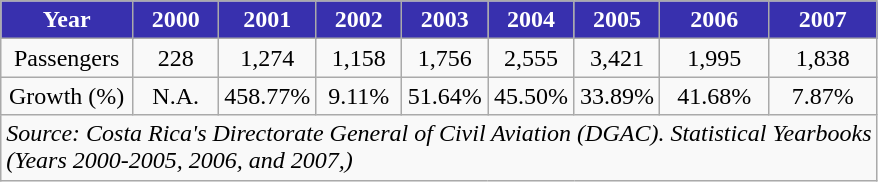<table class="sortable wikitable toccolours" style="text-align:center">
<tr>
<th style="background:#3830AE;color:white">Year</th>
<th style="background:#3830AE;color:white; width:50px">2000</th>
<th style="background:#3830AE;color:white; width:50px">2001</th>
<th style="background:#3830AE;color:white; width:50px">2002</th>
<th style="background:#3830AE;color:white; width:50px">2003</th>
<th style="background:#3830AE;color:white; width:50px">2004</th>
<th style="background:#3830AE;color:white; width:50px">2005</th>
<th style="background:#3830AE;color:white; width:65px">2006</th>
<th style="background:#3830AE;color:white; width:65px">2007</th>
</tr>
<tr>
<td>Passengers</td>
<td>228</td>
<td>1,274</td>
<td>1,158</td>
<td>1,756</td>
<td>2,555</td>
<td>3,421</td>
<td>1,995</td>
<td>1,838</td>
</tr>
<tr>
<td>Growth (%)</td>
<td>N.A.</td>
<td>458.77%</td>
<td> 9.11%</td>
<td> 51.64%</td>
<td> 45.50%</td>
<td> 33.89%</td>
<td> 41.68%</td>
<td> 7.87%</td>
</tr>
<tr>
<td colspan="9" style="text-align:left;"><em>Source: Costa Rica's Directorate General of Civil Aviation (DGAC). Statistical Yearbooks<br>(Years 2000-2005, 2006, and 2007,)</em></td>
</tr>
</table>
